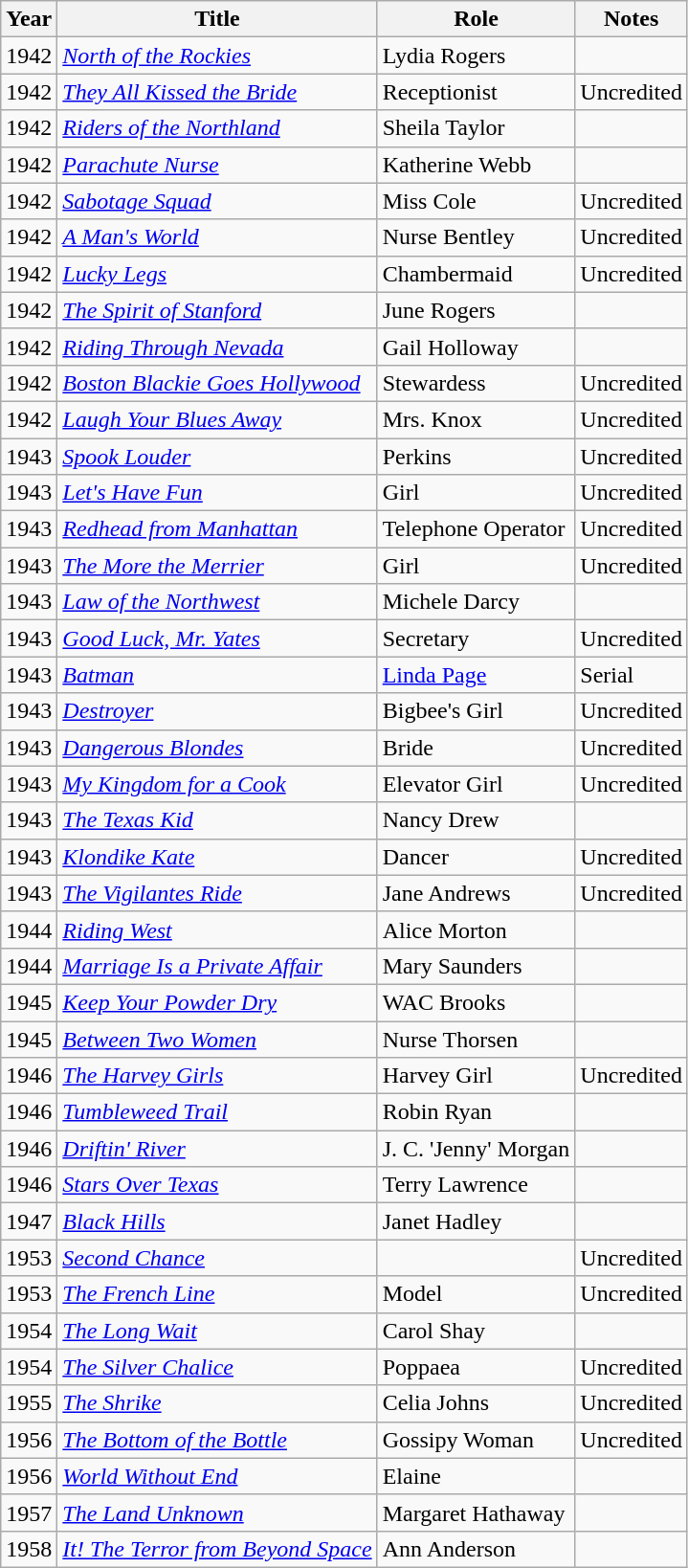<table class="wikitable sortable">
<tr>
<th>Year</th>
<th>Title</th>
<th>Role</th>
<th class="unsortable">Notes</th>
</tr>
<tr>
<td>1942</td>
<td><em><a href='#'>North of the Rockies</a></em></td>
<td>Lydia Rogers</td>
<td></td>
</tr>
<tr>
<td>1942</td>
<td><em><a href='#'>They All Kissed the Bride</a></em></td>
<td>Receptionist</td>
<td>Uncredited</td>
</tr>
<tr>
<td>1942</td>
<td><em><a href='#'>Riders of the Northland</a></em></td>
<td>Sheila Taylor</td>
<td></td>
</tr>
<tr>
<td>1942</td>
<td><em><a href='#'>Parachute Nurse</a></em></td>
<td>Katherine Webb</td>
<td></td>
</tr>
<tr>
<td>1942</td>
<td><em><a href='#'>Sabotage Squad</a></em></td>
<td>Miss Cole</td>
<td>Uncredited</td>
</tr>
<tr>
<td>1942</td>
<td data-sort-value="Man's World, A"><em><a href='#'>A Man's World</a></em></td>
<td>Nurse Bentley</td>
<td>Uncredited</td>
</tr>
<tr>
<td>1942</td>
<td><em><a href='#'>Lucky Legs</a></em></td>
<td>Chambermaid</td>
<td>Uncredited</td>
</tr>
<tr>
<td>1942</td>
<td data-sort-value="Spirit of Stanford, The"><em><a href='#'>The Spirit of Stanford</a></em></td>
<td>June Rogers</td>
<td></td>
</tr>
<tr>
<td>1942</td>
<td><em><a href='#'>Riding Through Nevada</a></em></td>
<td>Gail Holloway</td>
<td></td>
</tr>
<tr>
<td>1942</td>
<td><em><a href='#'>Boston Blackie Goes Hollywood</a></em></td>
<td>Stewardess</td>
<td>Uncredited</td>
</tr>
<tr>
<td>1942</td>
<td><em><a href='#'>Laugh Your Blues Away</a></em></td>
<td>Mrs. Knox</td>
<td>Uncredited</td>
</tr>
<tr>
<td>1943</td>
<td><em><a href='#'>Spook Louder</a></em></td>
<td>Perkins</td>
<td>Uncredited</td>
</tr>
<tr>
<td>1943</td>
<td><em><a href='#'>Let's Have Fun</a></em></td>
<td>Girl</td>
<td>Uncredited</td>
</tr>
<tr>
<td>1943</td>
<td><em><a href='#'>Redhead from Manhattan</a></em></td>
<td>Telephone Operator</td>
<td>Uncredited</td>
</tr>
<tr>
<td>1943</td>
<td data-sort-value="More the Merrier, The"><em><a href='#'>The More the Merrier</a></em></td>
<td>Girl</td>
<td>Uncredited</td>
</tr>
<tr>
<td>1943</td>
<td><em><a href='#'>Law of the Northwest</a></em></td>
<td>Michele Darcy</td>
<td></td>
</tr>
<tr>
<td>1943</td>
<td><em><a href='#'>Good Luck, Mr. Yates</a></em></td>
<td>Secretary</td>
<td>Uncredited</td>
</tr>
<tr>
<td>1943</td>
<td><em><a href='#'>Batman</a></em></td>
<td><a href='#'>Linda Page</a></td>
<td>Serial</td>
</tr>
<tr>
<td>1943</td>
<td><em><a href='#'>Destroyer</a></em></td>
<td>Bigbee's Girl</td>
<td>Uncredited</td>
</tr>
<tr>
<td>1943</td>
<td><em><a href='#'>Dangerous Blondes</a></em></td>
<td>Bride</td>
<td>Uncredited</td>
</tr>
<tr>
<td>1943</td>
<td><em><a href='#'>My Kingdom for a Cook</a></em></td>
<td>Elevator Girl</td>
<td>Uncredited</td>
</tr>
<tr>
<td>1943</td>
<td data-sort-value="Texas Kid, The"><em><a href='#'>The Texas Kid</a></em></td>
<td>Nancy Drew</td>
<td></td>
</tr>
<tr>
<td>1943</td>
<td><em><a href='#'>Klondike Kate</a></em></td>
<td>Dancer</td>
<td>Uncredited</td>
</tr>
<tr>
<td>1943</td>
<td data-sort-value="Vigilantes Ride, The"><em><a href='#'>The Vigilantes Ride</a></em></td>
<td>Jane Andrews</td>
<td>Uncredited</td>
</tr>
<tr>
<td>1944</td>
<td><em><a href='#'>Riding West</a></em></td>
<td>Alice Morton</td>
<td></td>
</tr>
<tr>
<td>1944</td>
<td><em><a href='#'>Marriage Is a Private Affair</a></em></td>
<td>Mary Saunders</td>
<td></td>
</tr>
<tr>
<td>1945</td>
<td><em><a href='#'>Keep Your Powder Dry</a></em></td>
<td>WAC Brooks</td>
<td></td>
</tr>
<tr>
<td>1945</td>
<td><em><a href='#'>Between Two Women</a></em></td>
<td>Nurse Thorsen</td>
<td></td>
</tr>
<tr>
<td>1946</td>
<td data-sort-value="Harvey Girls, The"><em><a href='#'>The Harvey Girls</a></em></td>
<td>Harvey Girl</td>
<td>Uncredited</td>
</tr>
<tr>
<td>1946</td>
<td><em><a href='#'>Tumbleweed Trail</a></em></td>
<td>Robin Ryan</td>
<td></td>
</tr>
<tr>
<td>1946</td>
<td><em><a href='#'>Driftin' River</a></em></td>
<td>J. C. 'Jenny' Morgan</td>
<td></td>
</tr>
<tr>
<td>1946</td>
<td><em><a href='#'>Stars Over Texas</a></em></td>
<td>Terry Lawrence</td>
<td></td>
</tr>
<tr>
<td>1947</td>
<td><em><a href='#'>Black Hills</a></em></td>
<td>Janet Hadley</td>
<td></td>
</tr>
<tr>
<td>1953</td>
<td><em><a href='#'>Second Chance</a></em></td>
<td></td>
<td>Uncredited</td>
</tr>
<tr>
<td>1953</td>
<td data-sort-value="French Line, The"><em><a href='#'>The French Line</a></em></td>
<td>Model</td>
<td>Uncredited</td>
</tr>
<tr>
<td>1954</td>
<td data-sort-value="Long Wait, The"><em><a href='#'>The Long Wait</a></em></td>
<td>Carol Shay</td>
<td></td>
</tr>
<tr>
<td>1954</td>
<td data-sort-value="Silver Chalice, The"><em><a href='#'>The Silver Chalice</a></em></td>
<td>Poppaea</td>
<td>Uncredited</td>
</tr>
<tr>
<td>1955</td>
<td data-sort-value="Shrike, The"><em><a href='#'>The Shrike</a></em></td>
<td>Celia Johns</td>
<td>Uncredited</td>
</tr>
<tr>
<td>1956</td>
<td data-sort-value="Bottom of the Bottle, The"><em><a href='#'>The Bottom of the Bottle</a></em></td>
<td>Gossipy Woman</td>
<td>Uncredited</td>
</tr>
<tr>
<td>1956</td>
<td><em><a href='#'>World Without End</a></em></td>
<td>Elaine</td>
<td></td>
</tr>
<tr>
<td>1957</td>
<td data-sort-value="Land Unknown, The"><em><a href='#'>The Land Unknown</a></em></td>
<td>Margaret Hathaway</td>
<td></td>
</tr>
<tr>
<td>1958</td>
<td><em><a href='#'>It! The Terror from Beyond Space</a></em></td>
<td>Ann Anderson</td>
<td></td>
</tr>
</table>
